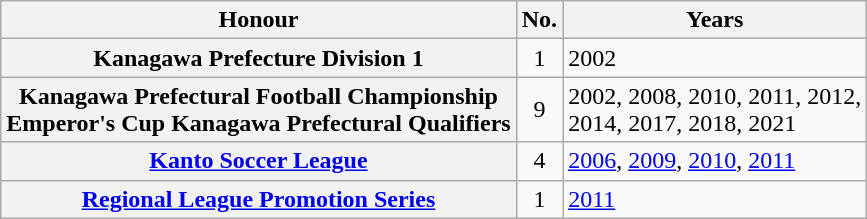<table class="wikitable plainrowheaders">
<tr>
<th scope=col>Honour</th>
<th scope=col>No.</th>
<th scope=col>Years</th>
</tr>
<tr>
<th scope=row>Kanagawa Prefecture Division 1</th>
<td align="center">1</td>
<td>2002</td>
</tr>
<tr>
<th scope=row>Kanagawa Prefectural Football Championship <br> Emperor's Cup Kanagawa Prefectural Qualifiers</th>
<td align="center">9</td>
<td>2002, 2008, 2010, 2011, 2012,<br> 2014, 2017, 2018, 2021</td>
</tr>
<tr>
<th scope=row><a href='#'>Kanto Soccer League</a></th>
<td align="center">4</td>
<td><a href='#'>2006</a>, <a href='#'>2009</a>, <a href='#'>2010</a>, <a href='#'>2011</a></td>
</tr>
<tr>
<th scope=row><a href='#'>Regional League Promotion Series</a></th>
<td align="center">1</td>
<td><a href='#'>2011</a></td>
</tr>
</table>
